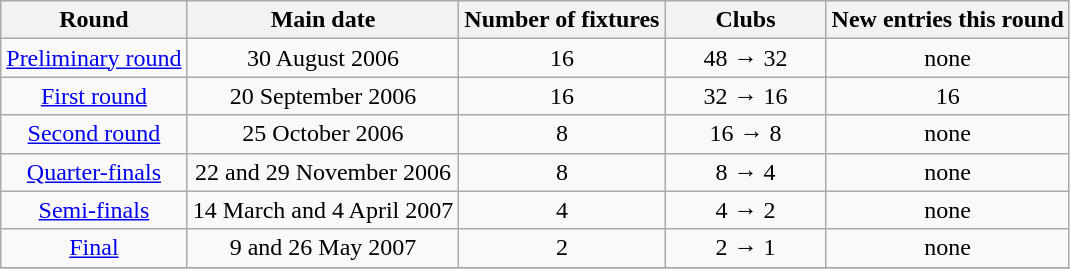<table class="wikitable" style="text-align:center">
<tr>
<th>Round</th>
<th>Main date</th>
<th>Number of fixtures</th>
<th width=100>Clubs</th>
<th>New entries this round</th>
</tr>
<tr>
<td><a href='#'>Preliminary round</a></td>
<td>30 August 2006</td>
<td>16</td>
<td>48 → 32</td>
<td>none</td>
</tr>
<tr>
<td><a href='#'>First round</a></td>
<td>20 September 2006</td>
<td>16</td>
<td>32 → 16</td>
<td>16</td>
</tr>
<tr>
<td><a href='#'>Second round</a></td>
<td>25 October 2006</td>
<td>8</td>
<td>16 → 8</td>
<td>none</td>
</tr>
<tr>
<td><a href='#'>Quarter-finals</a></td>
<td>22 and 29 November 2006</td>
<td>8</td>
<td>8 → 4</td>
<td>none</td>
</tr>
<tr>
<td><a href='#'>Semi-finals</a></td>
<td>14 March and 4 April 2007</td>
<td>4</td>
<td>4 → 2</td>
<td>none</td>
</tr>
<tr>
<td><a href='#'>Final</a></td>
<td>9 and 26 May 2007</td>
<td>2</td>
<td>2 → 1</td>
<td>none</td>
</tr>
<tr>
</tr>
</table>
